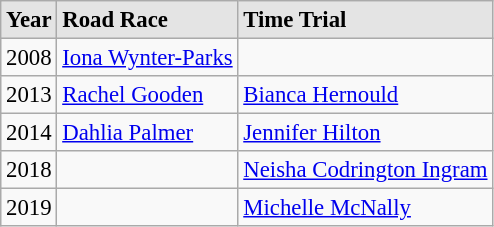<table class="wikitable sortable alternance" style="font-size:95%">
<tr bgcolor="#E4E4E4">
<td text-align:center;"><strong>Year</strong></td>
<td text-align:center;"><strong>Road Race</strong></td>
<td text-align:center;"><strong>Time Trial</strong></td>
</tr>
<tr>
<td>2008</td>
<td><a href='#'>Iona Wynter-Parks</a></td>
<td></td>
</tr>
<tr>
<td>2013</td>
<td><a href='#'>Rachel Gooden</a></td>
<td><a href='#'>Bianca Hernould</a></td>
</tr>
<tr>
<td>2014</td>
<td><a href='#'>Dahlia Palmer</a></td>
<td><a href='#'>Jennifer Hilton</a></td>
</tr>
<tr>
<td>2018</td>
<td></td>
<td><a href='#'>Neisha Codrington Ingram</a></td>
</tr>
<tr>
<td>2019</td>
<td></td>
<td><a href='#'>Michelle McNally</a></td>
</tr>
</table>
